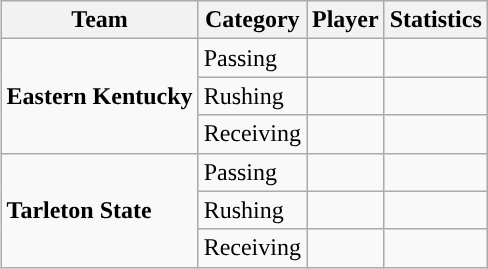<table class="wikitable" style="float: right;">
<tr>
<th>Team</th>
<th>Category</th>
<th>Player</th>
<th>Statistics</th>
</tr>
<tr>
<td rowspan=3><strong>Eastern Kentucky</strong></td>
<td>Passing</td>
<td></td>
<td></td>
</tr>
<tr>
<td>Rushing</td>
<td></td>
<td></td>
</tr>
<tr>
<td>Receiving</td>
<td></td>
<td></td>
</tr>
<tr>
<td rowspan=3><strong>Tarleton State</strong></td>
<td>Passing</td>
<td></td>
<td></td>
</tr>
<tr>
<td>Rushing</td>
<td></td>
<td></td>
</tr>
<tr>
<td>Receiving</td>
<td></td>
<td></td>
</tr>
</table>
